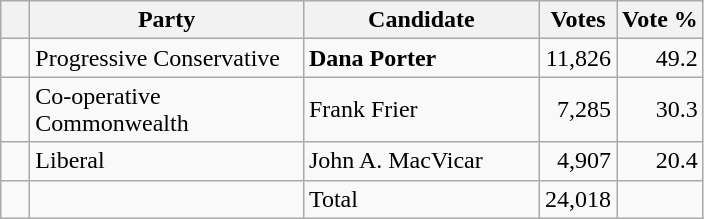<table class="wikitable">
<tr>
<th></th>
<th scope="col" width="175">Party</th>
<th scope="col" width="150">Candidate</th>
<th>Votes</th>
<th>Vote %</th>
</tr>
<tr>
<td>   </td>
<td>Progressive Conservative</td>
<td><strong>Dana Porter</strong></td>
<td align=right>11,826</td>
<td align=right>49.2</td>
</tr>
<tr |>
<td>   </td>
<td>Co-operative Commonwealth</td>
<td>Frank Frier</td>
<td align=right>7,285</td>
<td align=right>30.3</td>
</tr>
<tr |>
<td>   </td>
<td>Liberal</td>
<td>John A. MacVicar</td>
<td align=right>4,907</td>
<td align=right>20.4</td>
</tr>
<tr |>
<td></td>
<td></td>
<td>Total</td>
<td align=right>24,018</td>
<td></td>
</tr>
</table>
